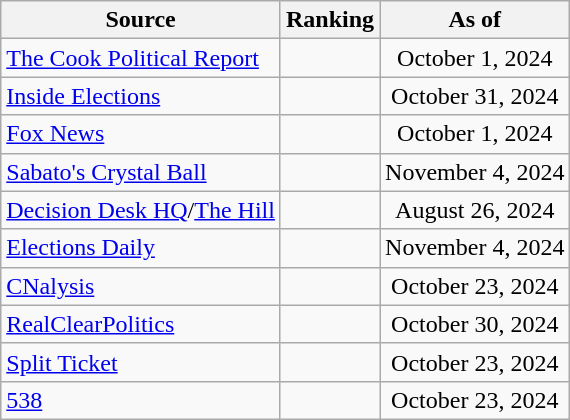<table class="wikitable" style="text-align:center">
<tr>
<th>Source</th>
<th>Ranking</th>
<th>As of</th>
</tr>
<tr>
<td align=left><a href='#'>The Cook Political Report</a></td>
<td></td>
<td>October 1, 2024</td>
</tr>
<tr>
<td align=left><a href='#'>Inside Elections</a></td>
<td></td>
<td>October 31, 2024</td>
</tr>
<tr>
<td align=left><a href='#'>Fox News</a></td>
<td></td>
<td>October 1, 2024</td>
</tr>
<tr>
<td align=left><a href='#'>Sabato's Crystal Ball</a></td>
<td></td>
<td>November 4, 2024</td>
</tr>
<tr>
<td align=left><a href='#'>Decision Desk HQ</a>/<a href='#'>The Hill</a></td>
<td></td>
<td>August 26, 2024</td>
</tr>
<tr>
<td align=left><a href='#'>Elections Daily</a></td>
<td></td>
<td>November 4, 2024</td>
</tr>
<tr>
<td align=left><a href='#'>CNalysis</a></td>
<td></td>
<td>October 23, 2024</td>
</tr>
<tr>
<td align=left><a href='#'>RealClearPolitics</a></td>
<td></td>
<td>October 30, 2024</td>
</tr>
<tr>
<td align="left"><a href='#'>Split Ticket</a></td>
<td></td>
<td>October 23, 2024</td>
</tr>
<tr>
<td align="left"><a href='#'>538</a></td>
<td></td>
<td>October 23, 2024</td>
</tr>
</table>
